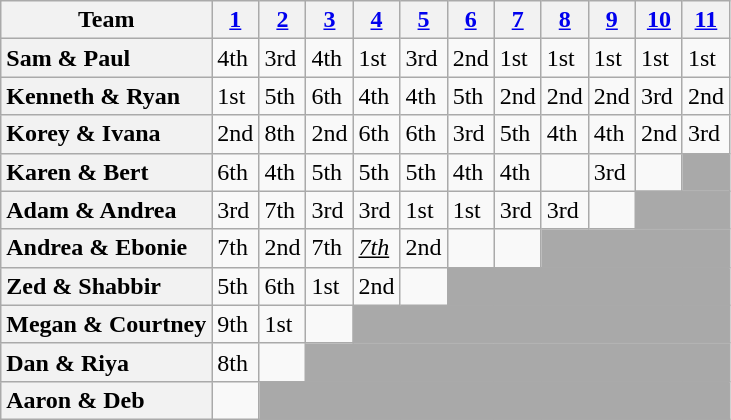<table class="wikitable sortable" style="text-align:left;">
<tr>
<th scope="col" class="unsortable">Team</th>
<th scope="col"><a href='#'>1</a></th>
<th scope="col"><a href='#'>2</a></th>
<th scope="col"><a href='#'>3</a></th>
<th scope="col"><a href='#'>4</a></th>
<th scope="col"><a href='#'>5</a></th>
<th scope="col"><a href='#'>6</a></th>
<th scope="col"><a href='#'>7</a><span></span></th>
<th scope="col"><a href='#'>8</a></th>
<th scope="col"><a href='#'>9</a></th>
<th scope="col"><a href='#'>10</a><span></span></th>
<th scope="col"><a href='#'>11</a></th>
</tr>
<tr>
<th scope="row" style="text-align:left">Sam & Paul</th>
<td>4th</td>
<td>3rd</td>
<td>4th</td>
<td>1st</td>
<td>3rd</td>
<td>2nd</td>
<td>1st</td>
<td>1st</td>
<td>1st</td>
<td>1st</td>
<td>1st</td>
</tr>
<tr>
<th scope="row" style="text-align:left">Kenneth & Ryan</th>
<td>1st</td>
<td>5th</td>
<td>6th</td>
<td>4th</td>
<td>4th</td>
<td>5th</td>
<td>2nd</td>
<td>2nd</td>
<td>2nd</td>
<td>3rd</td>
<td>2nd</td>
</tr>
<tr>
<th scope="row" style="text-align:left">Korey & Ivana</th>
<td>2nd</td>
<td>8th</td>
<td>2nd</td>
<td>6th</td>
<td>6th</td>
<td>3rd</td>
<td>5th</td>
<td>4th</td>
<td>4th</td>
<td>2nd</td>
<td>3rd</td>
</tr>
<tr>
<th scope="row" style="text-align:left">Karen & Bert</th>
<td>6th</td>
<td>4th</td>
<td>5th</td>
<td>5th</td>
<td>5th</td>
<td>4th</td>
<td>4th</td>
<td></td>
<td>3rd</td>
<td></td>
<td colspan="1" bgcolor="darkgray"></td>
</tr>
<tr>
<th scope="row" style="text-align:left">Adam & Andrea</th>
<td>3rd</td>
<td>7th</td>
<td>3rd</td>
<td>3rd</td>
<td>1st</td>
<td>1st</td>
<td>3rd</td>
<td>3rd</td>
<td></td>
<td colspan="2" bgcolor="darkgray"></td>
</tr>
<tr>
<th scope="row" style="text-align:left">Andrea & Ebonie</th>
<td>7th</td>
<td>2nd</td>
<td>7th</td>
<td><em><u>7th</u></em></td>
<td>2nd</td>
<td></td>
<td></td>
<td colspan="4" bgcolor="darkgray"></td>
</tr>
<tr>
<th scope="row" style="text-align:left">Zed & Shabbir</th>
<td>5th</td>
<td>6th</td>
<td>1st</td>
<td>2nd</td>
<td></td>
<td colspan="6" bgcolor="darkgray"></td>
</tr>
<tr>
<th scope="row" style="text-align:left">Megan & Courtney</th>
<td>9th</td>
<td>1st</td>
<td></td>
<td colspan="8" bgcolor="darkgray"></td>
</tr>
<tr>
<th scope="row" style="text-align:left">Dan & Riya</th>
<td>8th</td>
<td></td>
<td colspan="9" bgcolor="darkgray"></td>
</tr>
<tr>
<th scope="row" style="text-align:left">Aaron & Deb</th>
<td></td>
<td colspan="10" bgcolor="darkgray"></td>
</tr>
</table>
